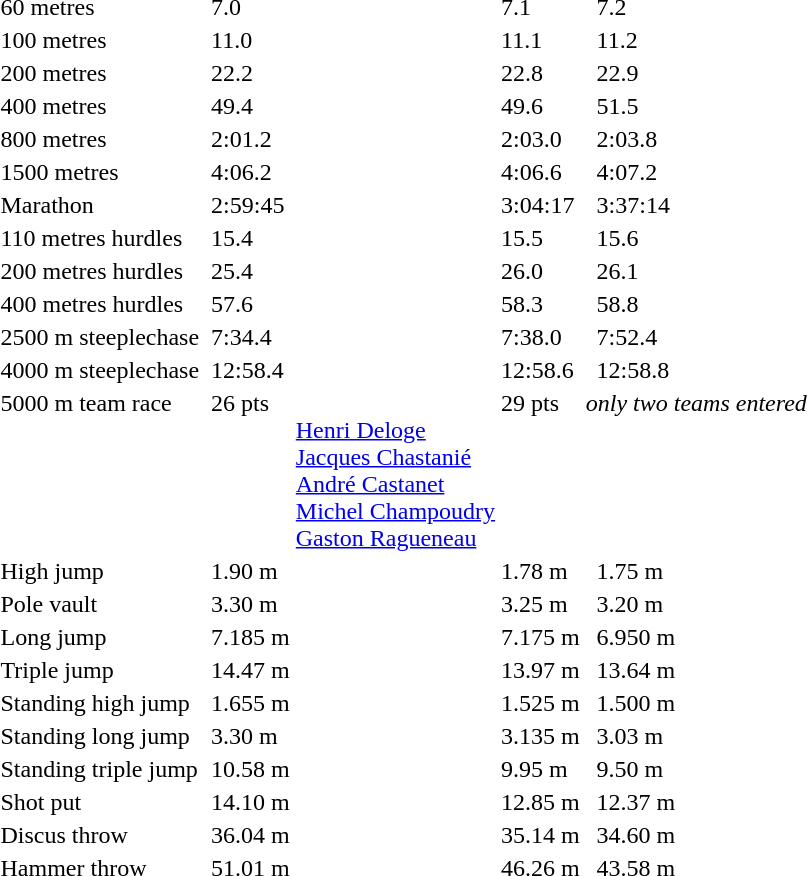<table>
<tr>
<td>60 metres<br></td>
<td></td>
<td>7.0 </td>
<td></td>
<td>7.1</td>
<td></td>
<td>7.2</td>
</tr>
<tr>
<td>100 metres<br></td>
<td></td>
<td>11.0</td>
<td></td>
<td>11.1</td>
<td></td>
<td>11.2</td>
</tr>
<tr>
<td>200 metres<br></td>
<td></td>
<td>22.2 </td>
<td></td>
<td>22.8</td>
<td></td>
<td>22.9</td>
</tr>
<tr>
<td>400 metres<br></td>
<td></td>
<td>49.4 </td>
<td></td>
<td>49.6</td>
<td></td>
<td>51.5</td>
</tr>
<tr>
<td>800 metres<br></td>
<td></td>
<td>2:01.2</td>
<td></td>
<td>2:03.0</td>
<td></td>
<td>2:03.8</td>
</tr>
<tr>
<td>1500 metres<br></td>
<td></td>
<td>4:06.2 </td>
<td></td>
<td>4:06.6</td>
<td></td>
<td>4:07.2</td>
</tr>
<tr>
<td>Marathon<br></td>
<td> </td>
<td>2:59:45</td>
<td></td>
<td>3:04:17</td>
<td></td>
<td>3:37:14</td>
</tr>
<tr>
<td>110 metres hurdles<br></td>
<td></td>
<td>15.4 </td>
<td></td>
<td>15.5</td>
<td></td>
<td>15.6</td>
</tr>
<tr>
<td>200 metres hurdles<br></td>
<td></td>
<td>25.4</td>
<td></td>
<td>26.0</td>
<td></td>
<td>26.1</td>
</tr>
<tr>
<td>400 metres hurdles<br></td>
<td></td>
<td>57.6</td>
<td></td>
<td>58.3</td>
<td></td>
<td>58.8</td>
</tr>
<tr>
<td>2500 m steeplechase<br></td>
<td></td>
<td>7:34.4</td>
<td></td>
<td>7:38.0</td>
<td></td>
<td>7:52.4</td>
</tr>
<tr>
<td>4000 m steeplechase<br></td>
<td></td>
<td>12:58.4</td>
<td></td>
<td>12:58.6</td>
<td></td>
<td>12:58.8</td>
</tr>
<tr valign="top">
<td>5000 m team race<br></td>
<td><br><br><br><br><br></td>
<td>26 pts</td>
<td><br><a href='#'>Henri Deloge</a><br><a href='#'>Jacques Chastanié</a><br><a href='#'>André Castanet</a><br><a href='#'>Michel Champoudry</a><br><a href='#'>Gaston Ragueneau</a></td>
<td>29 pts</td>
<td colspan=2><em>only two teams entered</em></td>
</tr>
<tr>
<td>High jump<br></td>
<td></td>
<td>1.90 m </td>
<td></td>
<td>1.78 m</td>
<td></td>
<td>1.75 m</td>
</tr>
<tr>
<td>Pole vault<br></td>
<td></td>
<td>3.30 m </td>
<td></td>
<td>3.25 m</td>
<td></td>
<td>3.20 m</td>
</tr>
<tr>
<td>Long jump<br></td>
<td></td>
<td>7.185 m </td>
<td></td>
<td>7.175 m</td>
<td></td>
<td>6.950 m</td>
</tr>
<tr>
<td>Triple jump<br></td>
<td></td>
<td>14.47 m </td>
<td></td>
<td>13.97 m</td>
<td></td>
<td>13.64 m</td>
</tr>
<tr>
<td>Standing high jump<br></td>
<td></td>
<td>1.655 m</td>
<td></td>
<td>1.525 m</td>
<td></td>
<td>1.500 m</td>
</tr>
<tr>
<td>Standing long jump<br></td>
<td></td>
<td>3.30 m</td>
<td></td>
<td>3.135 m</td>
<td></td>
<td>3.03 m</td>
</tr>
<tr>
<td>Standing triple jump<br></td>
<td></td>
<td>10.58 m </td>
<td></td>
<td>9.95 m</td>
<td></td>
<td>9.50 m</td>
</tr>
<tr>
<td>Shot put<br></td>
<td></td>
<td>14.10 m </td>
<td></td>
<td>12.85 m</td>
<td></td>
<td>12.37 m</td>
</tr>
<tr>
<td>Discus throw<br></td>
<td></td>
<td>36.04 m </td>
<td></td>
<td>35.14 m</td>
<td></td>
<td>34.60 m</td>
</tr>
<tr>
<td>Hammer throw<br></td>
<td></td>
<td>51.01 m </td>
<td></td>
<td>46.26 m</td>
<td></td>
<td>43.58 m</td>
</tr>
</table>
